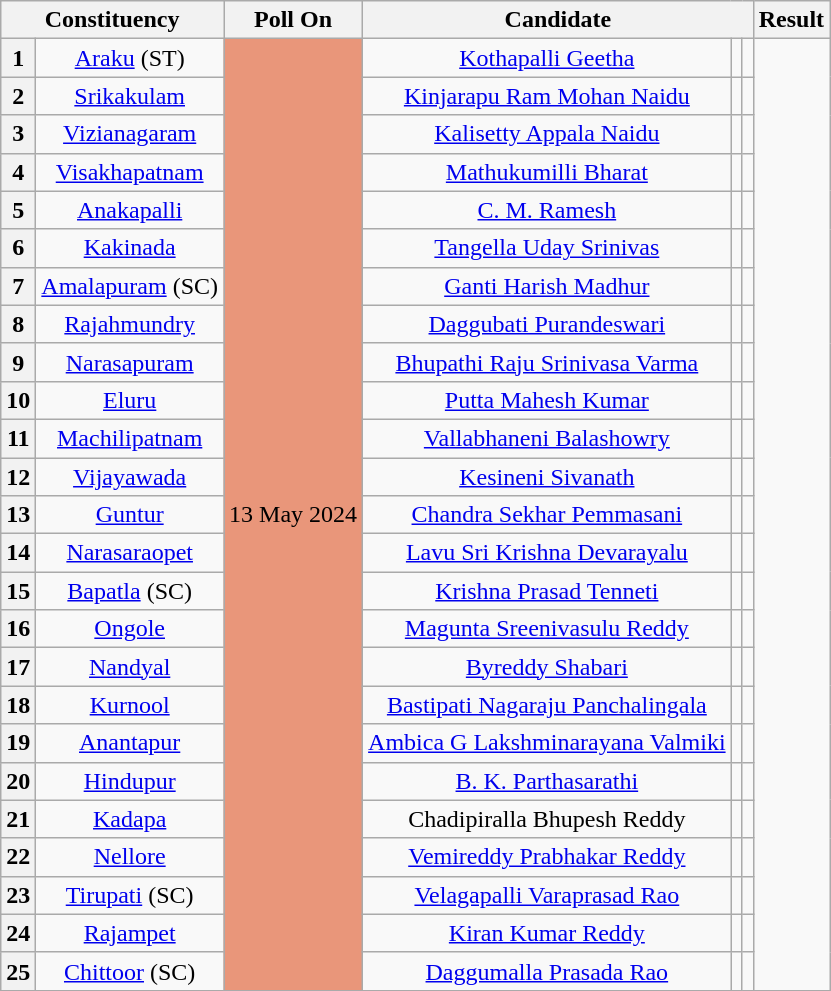<table class="wikitable sortable" style="text-align:center;">
<tr>
<th colspan="2">Constituency</th>
<th>Poll On</th>
<th colspan="3">Candidate</th>
<th>Result</th>
</tr>
<tr>
<th>1</th>
<td><a href='#'>Araku</a> (ST)</td>
<td rowspan="25" bgcolor=#E9967A>13 May 2024</td>
<td><a href='#'>Kothapalli Geetha</a></td>
<td></td>
<td></td>
</tr>
<tr>
<th>2</th>
<td><a href='#'>Srikakulam</a></td>
<td><a href='#'>Kinjarapu Ram Mohan Naidu</a></td>
<td></td>
<td></td>
</tr>
<tr>
<th>3</th>
<td><a href='#'>Vizianagaram</a></td>
<td><a href='#'> Kalisetty Appala Naidu</a></td>
<td></td>
<td></td>
</tr>
<tr>
<th>4</th>
<td><a href='#'>Visakhapatnam</a></td>
<td><a href='#'>Mathukumilli Bharat</a></td>
<td></td>
<td></td>
</tr>
<tr>
<th>5</th>
<td><a href='#'>Anakapalli</a></td>
<td><a href='#'>C. M. Ramesh</a></td>
<td></td>
<td></td>
</tr>
<tr>
<th>6</th>
<td><a href='#'>Kakinada</a></td>
<td><a href='#'>Tangella Uday Srinivas</a></td>
<td></td>
<td></td>
</tr>
<tr>
<th>7</th>
<td><a href='#'>Amalapuram</a> (SC)</td>
<td><a href='#'> Ganti Harish Madhur</a></td>
<td></td>
<td></td>
</tr>
<tr>
<th>8</th>
<td><a href='#'>Rajahmundry</a></td>
<td><a href='#'>Daggubati Purandeswari</a></td>
<td></td>
<td></td>
</tr>
<tr>
<th>9</th>
<td><a href='#'>Narasapuram</a></td>
<td><a href='#'>Bhupathi Raju Srinivasa Varma</a></td>
<td></td>
<td></td>
</tr>
<tr>
<th>10</th>
<td><a href='#'>Eluru</a></td>
<td><a href='#'>Putta Mahesh Kumar</a></td>
<td></td>
<td></td>
</tr>
<tr>
<th>11</th>
<td><a href='#'>Machilipatnam</a></td>
<td><a href='#'>Vallabhaneni Balashowry</a></td>
<td></td>
<td></td>
</tr>
<tr>
<th>12</th>
<td><a href='#'>Vijayawada</a></td>
<td><a href='#'>Kesineni Sivanath</a></td>
<td></td>
<td></td>
</tr>
<tr>
<th>13</th>
<td><a href='#'>Guntur</a></td>
<td><a href='#'>Chandra Sekhar Pemmasani</a></td>
<td></td>
<td></td>
</tr>
<tr>
<th>14</th>
<td><a href='#'>Narasaraopet</a></td>
<td><a href='#'>Lavu Sri Krishna Devarayalu</a></td>
<td></td>
<td></td>
</tr>
<tr>
<th>15</th>
<td><a href='#'>Bapatla</a> (SC)</td>
<td><a href='#'>Krishna Prasad Tenneti</a></td>
<td></td>
<td></td>
</tr>
<tr>
<th>16</th>
<td><a href='#'>Ongole</a></td>
<td><a href='#'>Magunta Sreenivasulu Reddy</a></td>
<td></td>
<td></td>
</tr>
<tr>
<th>17</th>
<td><a href='#'>Nandyal</a></td>
<td><a href='#'>Byreddy Shabari</a></td>
<td></td>
<td></td>
</tr>
<tr>
<th>18</th>
<td><a href='#'>Kurnool</a></td>
<td><a href='#'>Bastipati Nagaraju Panchalingala</a></td>
<td></td>
<td></td>
</tr>
<tr>
<th>19</th>
<td><a href='#'>Anantapur</a></td>
<td><a href='#'>Ambica G Lakshminarayana Valmiki</a></td>
<td></td>
<td></td>
</tr>
<tr>
<th>20</th>
<td><a href='#'>Hindupur</a></td>
<td><a href='#'>B. K. Parthasarathi</a></td>
<td></td>
<td></td>
</tr>
<tr>
<th>21</th>
<td><a href='#'>Kadapa</a></td>
<td>Chadipiralla  Bhupesh Reddy</td>
<td></td>
<td></td>
</tr>
<tr>
<th>22</th>
<td><a href='#'>Nellore</a></td>
<td><a href='#'>Vemireddy Prabhakar Reddy</a></td>
<td></td>
<td></td>
</tr>
<tr>
<th>23</th>
<td><a href='#'>Tirupati</a> (SC)</td>
<td><a href='#'>Velagapalli Varaprasad Rao</a></td>
<td></td>
<td></td>
</tr>
<tr>
<th>24</th>
<td><a href='#'>Rajampet</a></td>
<td><a href='#'>Kiran Kumar Reddy</a></td>
<td></td>
<td></td>
</tr>
<tr>
<th>25</th>
<td><a href='#'>Chittoor</a> (SC)</td>
<td><a href='#'>Daggumalla Prasada Rao</a></td>
<td></td>
<td></td>
</tr>
<tr>
</tr>
</table>
